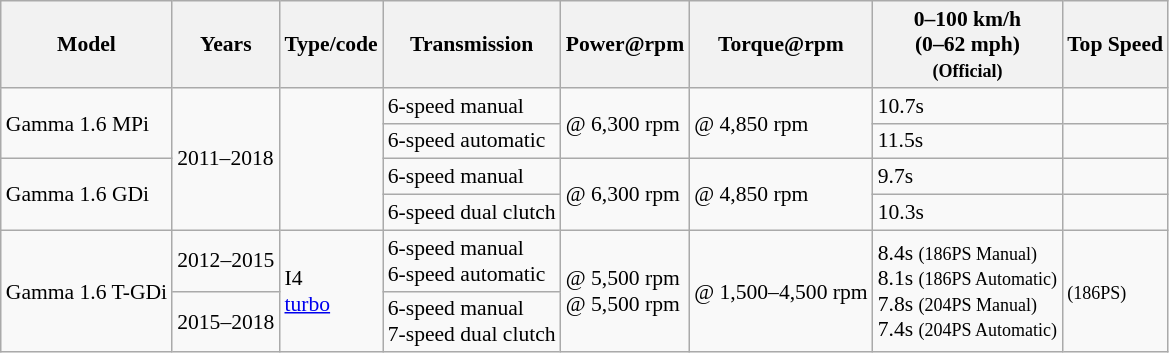<table class="wikitable" style="text-align:left; font-size:90%;">
<tr>
<th>Model</th>
<th>Years</th>
<th>Type/code</th>
<th>Transmission</th>
<th>Power@rpm</th>
<th>Torque@rpm</th>
<th>0–100 km/h<br>(0–62 mph)<br><small>(Official)</small></th>
<th>Top Speed</th>
</tr>
<tr>
<td rowspan=2>Gamma 1.6 MPi</td>
<td rowspan="4">2011–2018</td>
<td rowspan="4"></td>
<td>6-speed manual</td>
<td rowspan=2> @ 6,300 rpm</td>
<td rowspan=2> @ 4,850 rpm</td>
<td>10.7s</td>
<td></td>
</tr>
<tr>
<td>6-speed automatic</td>
<td>11.5s</td>
<td></td>
</tr>
<tr>
<td rowspan="2">Gamma 1.6 GDi</td>
<td>6-speed manual</td>
<td rowspan="2"> @ 6,300 rpm</td>
<td rowspan="2"> @ 4,850 rpm</td>
<td>9.7s</td>
<td></td>
</tr>
<tr>
<td>6-speed dual clutch</td>
<td>10.3s</td>
<td></td>
</tr>
<tr>
<td rowspan=2>Gamma 1.6 T-GDi</td>
<td>2012–2015</td>
<td rowspan=2> I4<br><a href='#'>turbo</a></td>
<td>6-speed manual<br>6-speed automatic</td>
<td rowspan=2> @ 5,500 rpm<br> @ 5,500 rpm</td>
<td rowspan=2> @ 1,500–4,500 rpm</td>
<td rowspan=2>8.4s <small>(186PS Manual)</small><br>8.1s <small>(186PS Automatic)</small><br>7.8s <small>(204PS Manual)</small><br>7.4s <small>(204PS Automatic)</small></td>
<td rowspan=2> <small>(186PS)</small></td>
</tr>
<tr>
<td>2015–2018</td>
<td>6-speed manual<br>7-speed dual clutch</td>
</tr>
</table>
